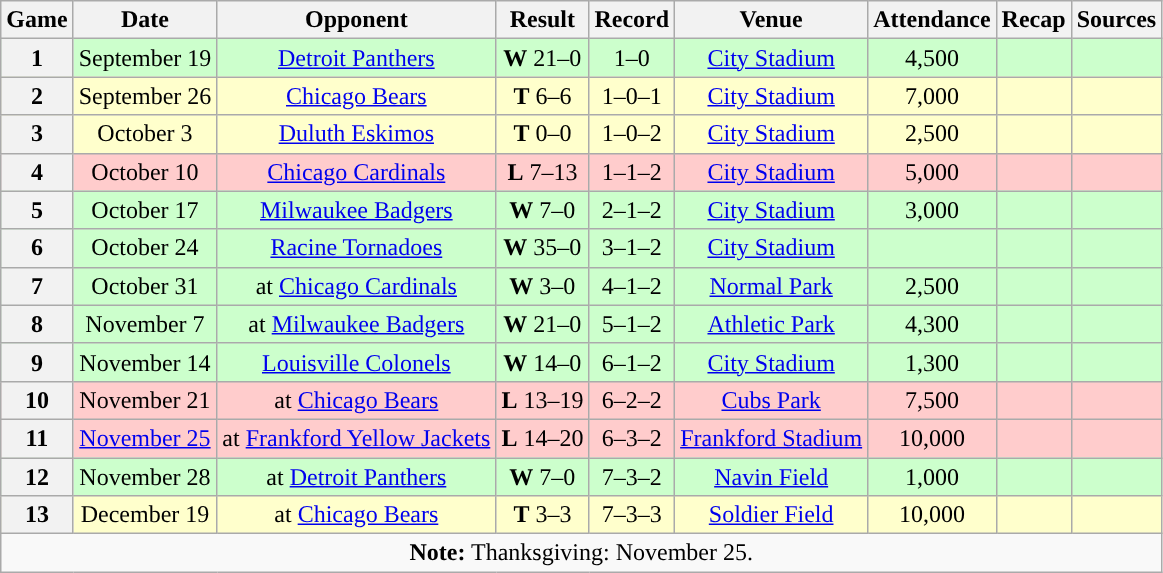<table class="wikitable" style="text-align:center">
<tr>
<th>Game</th>
<th>Date</th>
<th>Opponent</th>
<th>Result</th>
<th>Record</th>
<th>Venue</th>
<th>Attendance</th>
<th>Recap</th>
<th>Sources</th>
</tr>
<tr style="background: #cfc">
<th>1</th>
<td>September 19</td>
<td><a href='#'>Detroit Panthers</a></td>
<td><strong>W</strong> 21–0</td>
<td>1–0</td>
<td><a href='#'>City Stadium</a></td>
<td>4,500</td>
<td></td>
<td></td>
</tr>
<tr style="background: #ffc">
<th>2</th>
<td>September 26</td>
<td><a href='#'>Chicago Bears</a></td>
<td><strong>T</strong> 6–6</td>
<td>1–0–1</td>
<td><a href='#'>City Stadium</a></td>
<td>7,000</td>
<td></td>
<td></td>
</tr>
<tr style="background: #ffc">
<th>3</th>
<td>October 3</td>
<td><a href='#'>Duluth Eskimos</a></td>
<td><strong>T</strong> 0–0</td>
<td>1–0–2</td>
<td><a href='#'>City Stadium</a></td>
<td>2,500</td>
<td></td>
<td></td>
</tr>
<tr style="background: #fcc">
<th>4</th>
<td>October 10</td>
<td><a href='#'>Chicago Cardinals</a></td>
<td><strong>L</strong> 7–13</td>
<td>1–1–2</td>
<td><a href='#'>City Stadium</a></td>
<td>5,000</td>
<td></td>
<td></td>
</tr>
<tr style="background: #cfc">
<th>5</th>
<td>October 17</td>
<td><a href='#'>Milwaukee Badgers</a></td>
<td><strong>W</strong> 7–0</td>
<td>2–1–2</td>
<td><a href='#'>City Stadium</a></td>
<td>3,000</td>
<td></td>
<td></td>
</tr>
<tr style="background: #cfc">
<th>6</th>
<td>October 24</td>
<td><a href='#'>Racine Tornadoes</a></td>
<td><strong>W</strong> 35–0</td>
<td>3–1–2</td>
<td><a href='#'>City Stadium</a></td>
<td></td>
<td></td>
<td></td>
</tr>
<tr style="background: #cfc">
<th>7</th>
<td>October 31</td>
<td>at <a href='#'>Chicago Cardinals</a></td>
<td><strong>W</strong> 3–0</td>
<td>4–1–2</td>
<td><a href='#'>Normal Park</a></td>
<td>2,500</td>
<td></td>
<td></td>
</tr>
<tr style="background: #cfc">
<th>8</th>
<td>November 7</td>
<td>at <a href='#'>Milwaukee Badgers</a></td>
<td><strong>W</strong> 21–0</td>
<td>5–1–2</td>
<td><a href='#'>Athletic Park</a></td>
<td>4,300</td>
<td></td>
<td></td>
</tr>
<tr style="background: #cfc">
<th>9</th>
<td>November 14</td>
<td><a href='#'>Louisville Colonels</a></td>
<td><strong>W</strong> 14–0</td>
<td>6–1–2</td>
<td><a href='#'>City Stadium</a></td>
<td>1,300 </td>
<td></td>
<td></td>
</tr>
<tr style="background: #fcc">
<th>10</th>
<td>November 21</td>
<td>at <a href='#'>Chicago Bears</a></td>
<td><strong>L</strong> 13–19</td>
<td>6–2–2</td>
<td><a href='#'>Cubs Park</a></td>
<td>7,500</td>
<td></td>
<td></td>
</tr>
<tr style="background: #fcc">
<th>11</th>
<td><a href='#'>November 25</a></td>
<td>at <a href='#'>Frankford Yellow Jackets</a></td>
<td><strong>L</strong> 14–20</td>
<td>6–3–2</td>
<td><a href='#'>Frankford Stadium</a></td>
<td>10,000</td>
<td></td>
<td></td>
</tr>
<tr style="background: #cfc">
<th>12</th>
<td>November 28</td>
<td>at <a href='#'>Detroit Panthers</a></td>
<td><strong>W</strong> 7–0</td>
<td>7–3–2</td>
<td><a href='#'>Navin Field</a></td>
<td>1,000</td>
<td></td>
<td></td>
</tr>
<tr style="background: #ffc">
<th>13</th>
<td>December 19</td>
<td>at <a href='#'>Chicago Bears</a></td>
<td><strong>T</strong> 3–3</td>
<td>7–3–3</td>
<td><a href='#'>Soldier Field</a></td>
<td>10,000</td>
<td></td>
<td></td>
</tr>
<tr>
<td colspan="10"><strong>Note:</strong> Thanksgiving: November 25.</td>
</tr>
</table>
